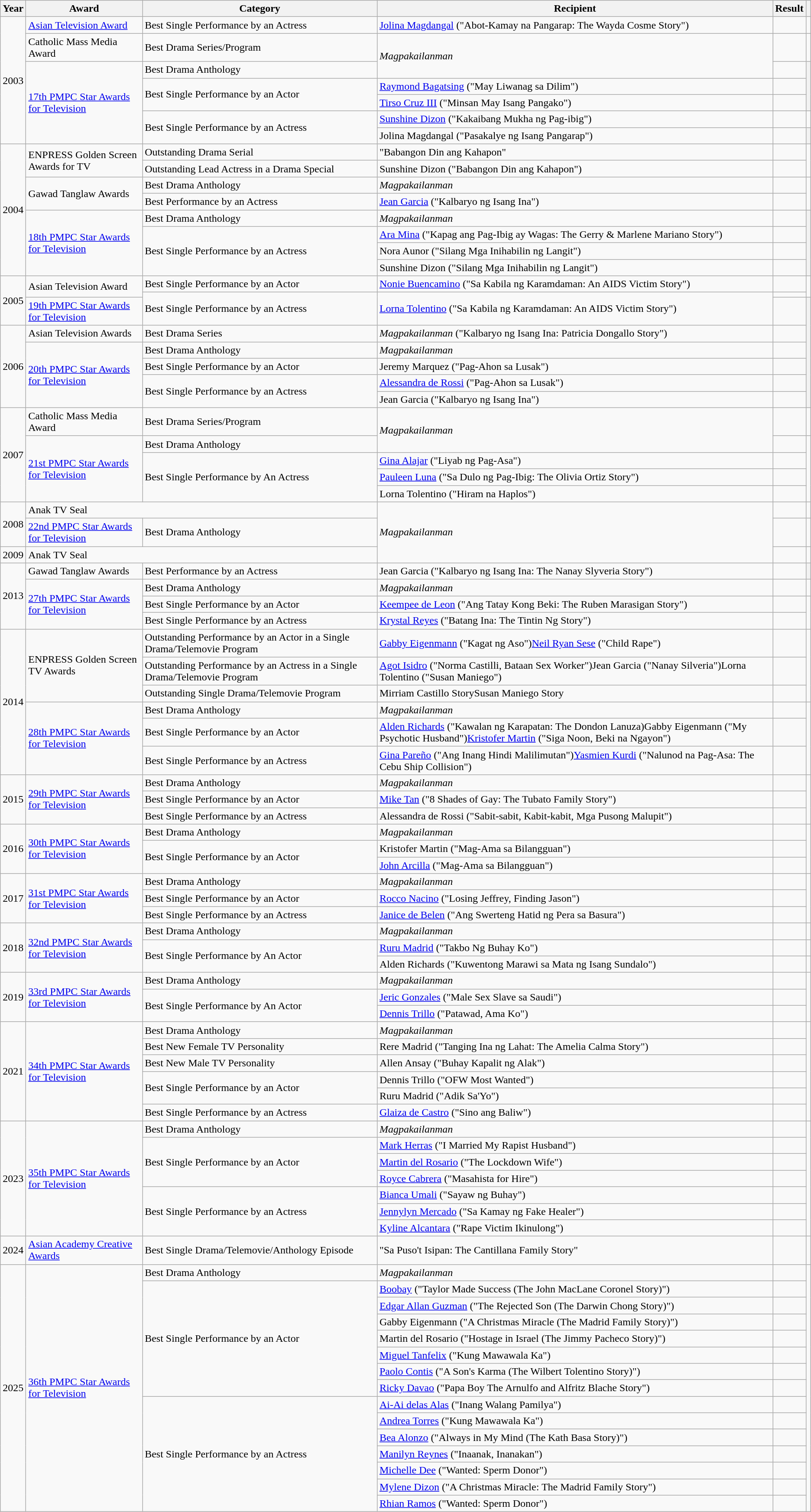<table class="wikitable">
<tr>
<th>Year</th>
<th>Award</th>
<th>Category</th>
<th>Recipient</th>
<th>Result</th>
<th></th>
</tr>
<tr>
<td rowspan=7>2003</td>
<td><a href='#'>Asian Television Award</a></td>
<td>Best Single Performance by an Actress</td>
<td><a href='#'>Jolina Magdangal</a> ("Abot-Kamay na Pangarap: The Wayda Cosme Story")</td>
<td></td>
<td></td>
</tr>
<tr>
<td>Catholic Mass Media Award</td>
<td>Best Drama Series/Program</td>
<td rowspan=2><em>Magpakailanman</em></td>
<td></td>
<td></td>
</tr>
<tr>
<td rowspan=5><a href='#'>17th PMPC Star Awards for Television</a></td>
<td>Best Drama Anthology</td>
<td></td>
<th rowspan=3></th>
</tr>
<tr>
<td rowspan=2>Best Single Performance by an Actor</td>
<td><a href='#'>Raymond Bagatsing</a> ("May Liwanag sa Dilim")</td>
<td></td>
</tr>
<tr>
<td><a href='#'>Tirso Cruz III</a> ("Minsan May Isang Pangako")</td>
<td></td>
</tr>
<tr>
<td rowspan=2>Best Single Performance by an Actress</td>
<td><a href='#'>Sunshine Dizon</a> ("Kakaibang Mukha ng Pag-ibig")</td>
<td></td>
<td></td>
</tr>
<tr>
<td>Jolina Magdangal ("Pasakalye ng Isang Pangarap")</td>
<td></td>
<th></th>
</tr>
<tr>
<td rowspan=8>2004</td>
<td rowspan=2>ENPRESS Golden Screen Awards for TV</td>
<td>Outstanding Drama Serial</td>
<td>"Babangon Din ang Kahapon"</td>
<td></td>
<td rowspan=2></td>
</tr>
<tr>
<td>Outstanding Lead Actress in a Drama Special</td>
<td>Sunshine Dizon ("Babangon Din ang Kahapon")</td>
<td></td>
</tr>
<tr>
<td rowspan=2>Gawad Tanglaw Awards</td>
<td>Best Drama Anthology</td>
<td><em>Magpakailanman</em></td>
<td></td>
<td rowspan=2></td>
</tr>
<tr>
<td>Best Performance by an Actress</td>
<td><a href='#'>Jean Garcia</a> ("Kalbaryo ng Isang Ina")</td>
<td></td>
</tr>
<tr>
<td rowspan=4><a href='#'>18th PMPC Star Awards for Television</a></td>
<td>Best Drama Anthology</td>
<td><em>Magpakailanman</em></td>
<td></td>
<th rowspan=4></th>
</tr>
<tr>
<td rowspan=3>Best Single Performance by an Actress</td>
<td><a href='#'>Ara Mina</a> ("Kapag ang Pag-Ibig ay Wagas: The Gerry & Marlene Mariano Story")</td>
<td></td>
</tr>
<tr>
<td>Nora Aunor ("Silang Mga Inihabilin ng Langit")</td>
<td></td>
</tr>
<tr>
<td>Sunshine Dizon ("Silang Mga Inihabilin ng Langit")</td>
<td></td>
</tr>
<tr>
<td rowspan=3>2005</td>
<td rowspan=2>Asian Television Award</td>
<td>Best Single Performance by an Actor</td>
<td><a href='#'>Nonie Buencamino</a> ("Sa Kabila ng Karamdaman: An AIDS Victim Story")</td>
<td></td>
<td rowspan=2></td>
</tr>
<tr>
<td rowspan=2>Best Single Performance by an Actress</td>
<td rowspan=2><a href='#'>Lorna Tolentino</a> ("Sa Kabila ng Karamdaman: An AIDS Victim Story")</td>
<td></td>
</tr>
<tr>
<td><a href='#'>19th PMPC Star Awards for Television</a></td>
<td></td>
<th rowspan=6></th>
</tr>
<tr>
<td rowspan=5>2006</td>
<td>Asian Television Awards</td>
<td>Best Drama Series</td>
<td><em>Magpakailanman</em> ("Kalbaryo ng Isang Ina: Patricia Dongallo Story")</td>
<td></td>
</tr>
<tr>
<td rowspan=4><a href='#'>20th PMPC Star Awards for Television</a></td>
<td>Best Drama Anthology</td>
<td><em>Magpakailanman</em></td>
<td></td>
</tr>
<tr>
<td>Best Single Performance by an Actor</td>
<td>Jeremy Marquez ("Pag-Ahon sa Lusak")</td>
<td></td>
</tr>
<tr>
<td rowspan=2>Best Single Performance by an Actress</td>
<td><a href='#'>Alessandra de Rossi</a> ("Pag-Ahon sa Lusak")</td>
<td></td>
</tr>
<tr>
<td>Jean Garcia ("Kalbaryo ng Isang Ina")</td>
<td></td>
</tr>
<tr>
<td rowspan=5>2007</td>
<td>Catholic Mass Media Award</td>
<td>Best Drama Series/Program</td>
<td rowspan=2><em>Magpakailanman</em></td>
<td></td>
<td></td>
</tr>
<tr>
<td rowspan=4><a href='#'>21st PMPC Star Awards for Television</a></td>
<td>Best Drama Anthology</td>
<td></td>
<td rowspan=4></td>
</tr>
<tr>
<td rowspan=3>Best Single Performance by An Actress</td>
<td><a href='#'>Gina Alajar</a> ("Liyab ng Pag-Asa")</td>
<td></td>
</tr>
<tr>
<td><a href='#'>Pauleen Luna</a> ("Sa Dulo ng Pag-Ibig: The Olivia Ortiz Story")</td>
<td></td>
</tr>
<tr>
<td>Lorna Tolentino ("Hiram na Haplos")</td>
<td></td>
</tr>
<tr>
<td rowspan=2>2008</td>
<td colspan=2>Anak TV Seal</td>
<td rowspan=3><em>Magpakailanman</em></td>
<td></td>
<td></td>
</tr>
<tr>
<td><a href='#'>22nd PMPC Star Awards for Television</a></td>
<td>Best Drama Anthology</td>
<td></td>
<td></td>
</tr>
<tr>
<td>2009</td>
<td colspan=2>Anak TV Seal</td>
<td></td>
<td></td>
</tr>
<tr>
<td rowspan=4>2013</td>
<td>Gawad Tanglaw Awards</td>
<td>Best Performance by an Actress</td>
<td>Jean Garcia ("Kalbaryo ng Isang Ina: The Nanay Slyveria Story")</td>
<td></td>
<th></th>
</tr>
<tr>
<td rowspan=3><a href='#'>27th PMPC Star Awards for Television</a></td>
<td>Best Drama Anthology</td>
<td><em>Magpakailanman</em></td>
<td></td>
<td></td>
</tr>
<tr>
<td>Best Single Performance by an Actor</td>
<td><a href='#'>Keempee de Leon</a> ("Ang Tatay Kong Beki: The Ruben Marasigan Story")</td>
<td></td>
<td rowspan=2></td>
</tr>
<tr>
<td>Best Single Performance by an Actress</td>
<td><a href='#'>Krystal Reyes</a> ("Batang Ina: The Tintin Ng Story")</td>
<td></td>
</tr>
<tr>
<td rowspan=6>2014</td>
<td rowspan=3>ENPRESS Golden Screen TV Awards</td>
<td>Outstanding Performance by an Actor in a Single Drama/Telemovie Program</td>
<td><a href='#'>Gabby Eigenmann</a> ("Kagat ng Aso")<a href='#'>Neil Ryan Sese</a> ("Child Rape")</td>
<td></td>
<td rowspan=3></td>
</tr>
<tr>
<td>Outstanding Performance by an Actress in a Single Drama/Telemovie Program</td>
<td><a href='#'>Agot Isidro</a> ("Norma Castilli, Bataan Sex Worker")Jean Garcia ("Nanay Silveria")Lorna Tolentino ("Susan Maniego")</td>
<td></td>
</tr>
<tr>
<td>Outstanding Single Drama/Telemovie Program</td>
<td>Mirriam Castillo StorySusan Maniego Story</td>
<td></td>
</tr>
<tr>
<td rowspan=3><a href='#'>28th PMPC Star Awards for Television</a></td>
<td>Best Drama Anthology</td>
<td><em>Magpakailanman</em></td>
<td></td>
<td rowspan=3></td>
</tr>
<tr>
<td>Best Single Performance by an Actor</td>
<td><a href='#'>Alden Richards</a> ("Kawalan ng Karapatan: The Dondon Lanuza)Gabby Eigenmann ("My Psychotic Husband")<a href='#'>Kristofer Martin</a> ("Siga Noon, Beki na Ngayon")</td>
<td></td>
</tr>
<tr>
<td>Best Single Performance by an Actress</td>
<td><a href='#'>Gina Pareño</a> ("Ang Inang Hindi Malilimutan")<a href='#'>Yasmien Kurdi</a> ("Nalunod na Pag-Asa: The Cebu Ship Collision")</td>
<td></td>
</tr>
<tr>
<td rowspan=3>2015</td>
<td rowspan=3><a href='#'>29th PMPC Star Awards for Television</a></td>
<td>Best Drama Anthology</td>
<td><em>Magpakailanman</em></td>
<td></td>
<td rowspan=3></td>
</tr>
<tr>
<td>Best Single Performance by an Actor</td>
<td><a href='#'>Mike Tan</a> ("8 Shades of Gay: The Tubato Family Story")</td>
<td></td>
</tr>
<tr>
<td>Best Single Performance by an Actress</td>
<td>Alessandra de Rossi ("Sabit-sabit, Kabit-kabit, Mga Pusong Malupit")</td>
<td></td>
</tr>
<tr>
<td rowspan=3>2016</td>
<td rowspan=3><a href='#'>30th PMPC Star Awards for Television</a></td>
<td>Best Drama Anthology</td>
<td><em>Magpakailanman</em></td>
<td></td>
<td rowspan=3></td>
</tr>
<tr>
<td rowspan=2>Best Single Performance by an Actor</td>
<td>Kristofer Martin ("Mag-Ama sa Bilangguan")</td>
<td></td>
</tr>
<tr>
<td><a href='#'>John Arcilla</a> ("Mag-Ama sa Bilangguan")</td>
<td></td>
</tr>
<tr>
<td rowspan=3>2017</td>
<td rowspan=3><a href='#'>31st PMPC Star Awards for Television</a></td>
<td>Best Drama Anthology</td>
<td><em>Magpakailanman</em></td>
<td></td>
<td rowspan=3></td>
</tr>
<tr>
<td>Best Single Performance by an Actor</td>
<td><a href='#'>Rocco Nacino</a> ("Losing Jeffrey, Finding Jason")</td>
<td></td>
</tr>
<tr>
<td>Best Single Performance by an Actress</td>
<td><a href='#'>Janice de Belen</a> ("Ang Swerteng Hatid ng Pera sa Basura")</td>
<td></td>
</tr>
<tr>
<td rowspan=3>2018</td>
<td rowspan=3><a href='#'>32nd PMPC Star Awards for Television</a></td>
<td>Best Drama Anthology</td>
<td><em>Magpakailanman</em></td>
<td></td>
<td></td>
</tr>
<tr>
<td rowspan=2>Best Single Performance by An Actor</td>
<td><a href='#'>Ruru Madrid</a> ("Takbo Ng Buhay Ko")</td>
<td></td>
<td></td>
</tr>
<tr>
<td>Alden Richards ("Kuwentong Marawi sa Mata ng Isang Sundalo")</td>
<td></td>
<td></td>
</tr>
<tr>
<td rowspan=3>2019</td>
<td rowspan=3><a href='#'>33rd PMPC Star Awards for Television</a></td>
<td>Best Drama Anthology</td>
<td><em>Magpakailanman</em></td>
<td></td>
<td rowspan=3></td>
</tr>
<tr>
<td rowspan=2>Best Single Performance by An Actor</td>
<td><a href='#'>Jeric Gonzales</a> ("Male Sex Slave sa Saudi")</td>
<td></td>
</tr>
<tr>
<td><a href='#'>Dennis Trillo</a> ("Patawad, Ama Ko")</td>
<td></td>
</tr>
<tr>
<td rowspan=6>2021</td>
<td rowspan=6><a href='#'>34th PMPC Star Awards for Television</a></td>
<td>Best Drama Anthology</td>
<td><em>Magpakailanman</em></td>
<td></td>
<td rowspan=6></td>
</tr>
<tr>
<td>Best New Female TV Personality</td>
<td>Rere Madrid ("Tanging Ina ng Lahat: The Amelia Calma Story")</td>
<td></td>
</tr>
<tr>
<td>Best New Male TV Personality</td>
<td>Allen Ansay ("Buhay Kapalit ng Alak")</td>
<td></td>
</tr>
<tr>
<td rowspan=2>Best Single Performance by an Actor</td>
<td>Dennis Trillo ("OFW Most Wanted")</td>
<td></td>
</tr>
<tr>
<td>Ruru Madrid ("Adik Sa'Yo")</td>
<td></td>
</tr>
<tr>
<td>Best Single Performance by an Actress</td>
<td><a href='#'>Glaiza de Castro</a> ("Sino ang Baliw")</td>
<td></td>
</tr>
<tr>
<td rowspan=7>2023</td>
<td rowspan=7><a href='#'>35th PMPC Star Awards for Television</a></td>
<td>Best Drama Anthology</td>
<td><em>Magpakailanman</em></td>
<td></td>
<td rowspan=7></td>
</tr>
<tr>
<td rowspan=3>Best Single Performance by an Actor</td>
<td><a href='#'>Mark Herras</a> ("I Married My Rapist Husband")</td>
<td></td>
</tr>
<tr>
<td><a href='#'>Martin del Rosario</a> ("The Lockdown Wife")</td>
<td></td>
</tr>
<tr>
<td><a href='#'>Royce Cabrera</a> ("Masahista for Hire")</td>
<td></td>
</tr>
<tr>
<td rowspan=3>Best Single Performance by an Actress</td>
<td><a href='#'>Bianca Umali</a> ("Sayaw ng Buhay")</td>
<td></td>
</tr>
<tr>
<td><a href='#'>Jennylyn Mercado</a> ("Sa Kamay ng Fake Healer")</td>
<td></td>
</tr>
<tr>
<td><a href='#'>Kyline Alcantara</a> ("Rape Victim Ikinulong")</td>
<td></td>
</tr>
<tr>
<td>2024</td>
<td><a href='#'>Asian Academy Creative Awards</a></td>
<td>Best Single Drama/Telemovie/Anthology Episode</td>
<td>"Sa Puso't Isipan: The Cantillana Family Story"</td>
<td></td>
<td></td>
</tr>
<tr>
<td rowspan=15>2025</td>
<td rowspan=15><a href='#'>36th PMPC Star Awards for Television</a></td>
<td>Best Drama Anthology</td>
<td><em>Magpakailanman</em></td>
<td></td>
<td rowspan=15></td>
</tr>
<tr>
<td rowspan=7>Best Single Performance by an Actor</td>
<td><a href='#'>Boobay</a> ("Taylor Made Success (The John MacLane Coronel Story)")</td>
<td></td>
</tr>
<tr>
<td><a href='#'>Edgar Allan Guzman</a> ("The Rejected Son (The Darwin Chong Story)")</td>
<td></td>
</tr>
<tr>
<td>Gabby Eigenmann ("A Christmas Miracle (The Madrid Family Story)")</td>
<td></td>
</tr>
<tr>
<td>Martin del Rosario ("Hostage in Israel (The Jimmy Pacheco Story)")</td>
<td></td>
</tr>
<tr>
<td><a href='#'>Miguel Tanfelix</a> ("Kung Mawawala Ka")</td>
<td></td>
</tr>
<tr>
<td><a href='#'>Paolo Contis</a> ("A Son's Karma (The Wilbert Tolentino Story)")</td>
<td></td>
</tr>
<tr>
<td><a href='#'>Ricky Davao</a> ("Papa Boy The Arnulfo and Alfritz Blache Story")</td>
<td></td>
</tr>
<tr>
<td rowspan=7>Best Single Performance by an Actress</td>
<td><a href='#'>Ai-Ai delas Alas</a> ("Inang Walang Pamilya")</td>
<td></td>
</tr>
<tr>
<td><a href='#'>Andrea Torres</a> ("Kung Mawawala Ka")</td>
<td></td>
</tr>
<tr>
<td><a href='#'>Bea Alonzo</a> ("Always in My Mind (The Kath Basa Story)")</td>
<td></td>
</tr>
<tr>
<td><a href='#'>Manilyn Reynes</a> ("Inaanak, Inanakan")</td>
<td></td>
</tr>
<tr>
<td><a href='#'>Michelle Dee</a> ("Wanted: Sperm Donor")</td>
<td></td>
</tr>
<tr>
<td><a href='#'>Mylene Dizon</a> ("A Christmas Miracle: The Madrid Family Story")</td>
<td></td>
</tr>
<tr>
<td><a href='#'>Rhian Ramos</a> ("Wanted: Sperm Donor")</td>
<td></td>
</tr>
</table>
